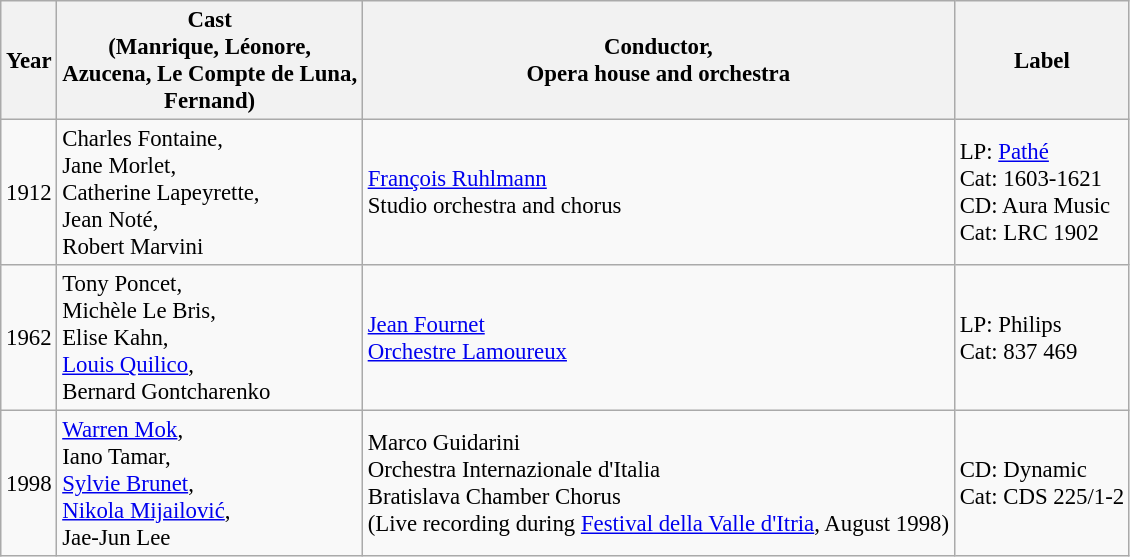<table class="wikitable" style="font-size:95%;">
<tr>
<th>Year</th>
<th Width="">Cast<br>(Manrique, Léonore,<br>Azucena, Le Compte de Luna,<br>Fernand)</th>
<th>Conductor,<br>Opera house and orchestra</th>
<th>Label</th>
</tr>
<tr>
<td>1912</td>
<td>Charles Fontaine,<br>Jane Morlet,<br>Catherine Lapeyrette,<br>Jean Noté,<br>Robert Marvini</td>
<td><a href='#'>François Ruhlmann</a><br>Studio orchestra and chorus</td>
<td>LP: <a href='#'>Pathé</a><br>Cat: 1603-1621<br>CD: Aura Music<br>Cat: LRC 1902</td>
</tr>
<tr>
<td>1962</td>
<td>Tony Poncet,<br>Michèle Le Bris,<br>Elise Kahn,<br><a href='#'>Louis Quilico</a>,<br>Bernard Gontcharenko</td>
<td><a href='#'>Jean Fournet</a><br><a href='#'>Orchestre Lamoureux</a></td>
<td>LP: Philips<br>Cat: 837 469</td>
</tr>
<tr>
<td>1998</td>
<td><a href='#'>Warren Mok</a>,<br>Iano Tamar,<br><a href='#'>Sylvie Brunet</a>,<br><a href='#'>Nikola Mijailović</a>,<br>Jae-Jun Lee</td>
<td>Marco Guidarini<br>Orchestra Internazionale d'Italia<br>Bratislava Chamber Chorus<br>(Live recording during <a href='#'>Festival della Valle d'Itria</a>, August 1998)</td>
<td>CD: Dynamic<br>Cat: CDS 225/1-2</td>
</tr>
</table>
